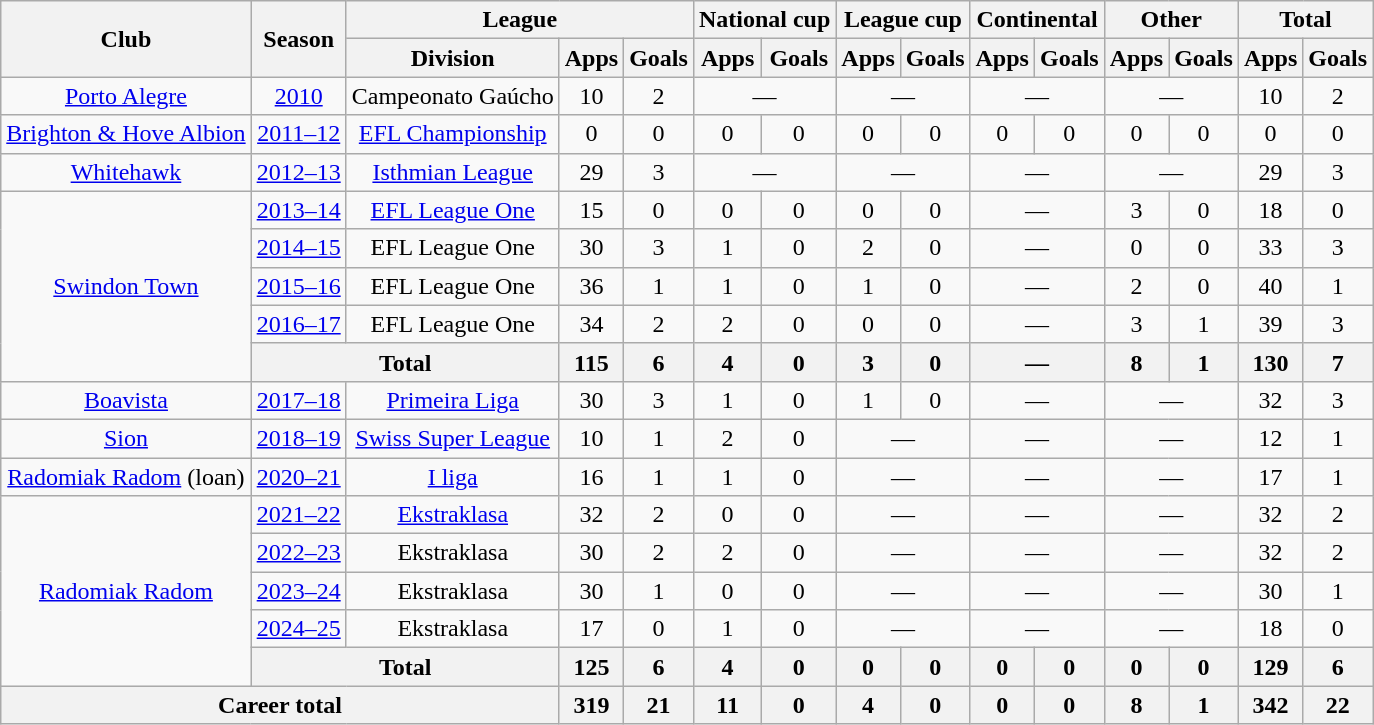<table class="wikitable" style="text-align: center;">
<tr>
<th rowspan=2>Club</th>
<th rowspan=2>Season</th>
<th colspan=3>League</th>
<th colspan=2>National cup</th>
<th colspan=2>League cup</th>
<th colspan=2>Continental</th>
<th colspan=2>Other</th>
<th colspan=2>Total</th>
</tr>
<tr>
<th>Division</th>
<th>Apps</th>
<th>Goals</th>
<th>Apps</th>
<th>Goals</th>
<th>Apps</th>
<th>Goals</th>
<th>Apps</th>
<th>Goals</th>
<th>Apps</th>
<th>Goals</th>
<th>Apps</th>
<th>Goals</th>
</tr>
<tr>
<td><a href='#'>Porto Alegre</a></td>
<td><a href='#'>2010</a></td>
<td>Campeonato Gaúcho</td>
<td>10</td>
<td>2</td>
<td colspan="2">—</td>
<td colspan="2">—</td>
<td colspan="2">—</td>
<td colspan="2">—</td>
<td>10</td>
<td>2</td>
</tr>
<tr>
<td><a href='#'>Brighton & Hove Albion</a></td>
<td><a href='#'>2011–12</a></td>
<td><a href='#'>EFL Championship</a></td>
<td>0</td>
<td>0</td>
<td>0</td>
<td>0</td>
<td>0</td>
<td>0</td>
<td>0</td>
<td>0</td>
<td>0</td>
<td>0</td>
<td>0</td>
<td>0</td>
</tr>
<tr>
<td><a href='#'>Whitehawk</a></td>
<td><a href='#'>2012–13</a></td>
<td><a href='#'>Isthmian League</a></td>
<td>29</td>
<td>3</td>
<td colspan="2">—</td>
<td colspan="2">—</td>
<td colspan="2">—</td>
<td colspan="2">—</td>
<td>29</td>
<td>3</td>
</tr>
<tr>
<td rowspan="5"><a href='#'>Swindon Town</a></td>
<td><a href='#'>2013–14</a></td>
<td><a href='#'>EFL League One</a></td>
<td>15</td>
<td>0</td>
<td>0</td>
<td>0</td>
<td>0</td>
<td>0</td>
<td colspan="2">—</td>
<td>3</td>
<td>0</td>
<td>18</td>
<td>0</td>
</tr>
<tr>
<td><a href='#'>2014–15</a></td>
<td>EFL League One</td>
<td>30</td>
<td>3</td>
<td>1</td>
<td>0</td>
<td>2</td>
<td>0</td>
<td colspan="2">—</td>
<td>0</td>
<td>0</td>
<td>33</td>
<td>3</td>
</tr>
<tr>
<td><a href='#'>2015–16</a></td>
<td>EFL League One</td>
<td>36</td>
<td>1</td>
<td>1</td>
<td>0</td>
<td>1</td>
<td>0</td>
<td colspan="2">—</td>
<td>2</td>
<td>0</td>
<td>40</td>
<td>1</td>
</tr>
<tr>
<td><a href='#'>2016–17</a></td>
<td>EFL League One</td>
<td>34</td>
<td>2</td>
<td>2</td>
<td>0</td>
<td>0</td>
<td>0</td>
<td colspan="2">—</td>
<td>3</td>
<td>1</td>
<td>39</td>
<td>3</td>
</tr>
<tr>
<th colspan="2">Total</th>
<th>115</th>
<th>6</th>
<th>4</th>
<th>0</th>
<th>3</th>
<th>0</th>
<th colspan="2">—</th>
<th>8</th>
<th>1</th>
<th>130</th>
<th>7</th>
</tr>
<tr>
<td><a href='#'>Boavista</a></td>
<td><a href='#'>2017–18</a></td>
<td><a href='#'>Primeira Liga</a></td>
<td>30</td>
<td>3</td>
<td>1</td>
<td>0</td>
<td>1</td>
<td>0</td>
<td colspan="2">—</td>
<td colspan="2">—</td>
<td>32</td>
<td>3</td>
</tr>
<tr>
<td><a href='#'>Sion</a></td>
<td><a href='#'>2018–19</a></td>
<td><a href='#'>Swiss Super League</a></td>
<td>10</td>
<td>1</td>
<td>2</td>
<td>0</td>
<td colspan="2">—</td>
<td colspan="2">—</td>
<td colspan="2">—</td>
<td>12</td>
<td>1</td>
</tr>
<tr>
<td><a href='#'>Radomiak Radom</a> (loan)</td>
<td><a href='#'>2020–21</a></td>
<td><a href='#'>I liga</a></td>
<td>16</td>
<td>1</td>
<td>1</td>
<td>0</td>
<td colspan="2">—</td>
<td colspan="2">—</td>
<td colspan="2">—</td>
<td>17</td>
<td>1</td>
</tr>
<tr>
<td rowspan="5"><a href='#'>Radomiak Radom</a></td>
<td><a href='#'>2021–22</a></td>
<td><a href='#'>Ekstraklasa</a></td>
<td>32</td>
<td>2</td>
<td>0</td>
<td>0</td>
<td colspan="2">—</td>
<td colspan="2">—</td>
<td colspan="2">—</td>
<td>32</td>
<td>2</td>
</tr>
<tr>
<td><a href='#'>2022–23</a></td>
<td>Ekstraklasa</td>
<td>30</td>
<td>2</td>
<td>2</td>
<td>0</td>
<td colspan="2">—</td>
<td colspan="2">—</td>
<td colspan="2">—</td>
<td>32</td>
<td>2</td>
</tr>
<tr>
<td><a href='#'>2023–24</a></td>
<td>Ekstraklasa</td>
<td>30</td>
<td>1</td>
<td>0</td>
<td>0</td>
<td colspan="2">—</td>
<td colspan="2">—</td>
<td colspan="2">—</td>
<td>30</td>
<td>1</td>
</tr>
<tr>
<td><a href='#'>2024–25</a></td>
<td>Ekstraklasa</td>
<td>17</td>
<td>0</td>
<td>1</td>
<td>0</td>
<td colspan="2">—</td>
<td colspan="2">—</td>
<td colspan="2">—</td>
<td>18</td>
<td>0</td>
</tr>
<tr>
<th colspan="2">Total</th>
<th>125</th>
<th>6</th>
<th>4</th>
<th>0</th>
<th>0</th>
<th>0</th>
<th>0</th>
<th>0</th>
<th>0</th>
<th>0</th>
<th>129</th>
<th>6</th>
</tr>
<tr>
<th colspan="3">Career total</th>
<th>319</th>
<th>21</th>
<th>11</th>
<th>0</th>
<th>4</th>
<th>0</th>
<th>0</th>
<th>0</th>
<th>8</th>
<th>1</th>
<th>342</th>
<th>22</th>
</tr>
</table>
